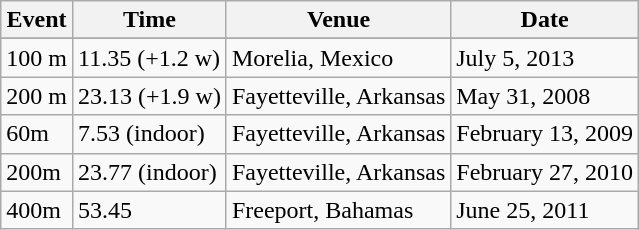<table class="wikitable">
<tr>
<th>Event</th>
<th>Time</th>
<th>Venue</th>
<th>Date</th>
</tr>
<tr>
</tr>
<tr>
<td>100 m</td>
<td>11.35 (+1.2 w)</td>
<td>Morelia, Mexico</td>
<td>July 5, 2013</td>
</tr>
<tr>
<td>200 m</td>
<td>23.13 (+1.9 w)</td>
<td>Fayetteville, Arkansas</td>
<td>May 31, 2008</td>
</tr>
<tr>
<td>60m </td>
<td>7.53 (indoor)</td>
<td>Fayetteville, Arkansas</td>
<td>February 13, 2009</td>
</tr>
<tr>
<td>200m</td>
<td>23.77 (indoor)</td>
<td>Fayetteville, Arkansas</td>
<td>February 27, 2010</td>
</tr>
<tr>
<td>400m</td>
<td>53.45</td>
<td>Freeport, Bahamas</td>
<td>June 25, 2011</td>
</tr>
</table>
